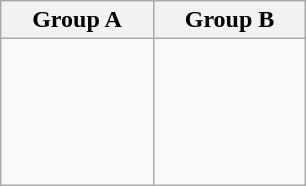<table class="wikitable">
<tr>
<th width=33%>Group A</th>
<th width=33%>Group B</th>
</tr>
<tr>
<td><br><br>
<br>
<br>
<br></td>
<td><br><br>
<br>
<br>
<br></td>
</tr>
</table>
